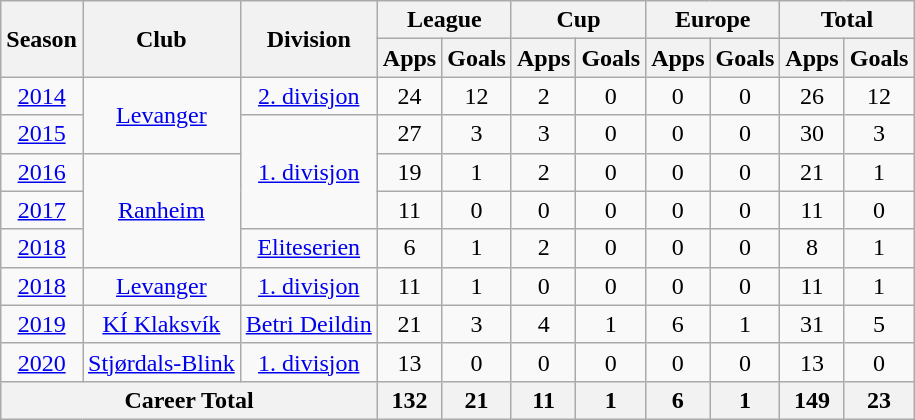<table class="wikitable" style="text-align: center;">
<tr>
<th rowspan="2">Season</th>
<th rowspan="2">Club</th>
<th rowspan="2">Division</th>
<th colspan="2">League</th>
<th colspan="2">Cup</th>
<th colspan="2">Europe</th>
<th colspan="2">Total</th>
</tr>
<tr>
<th>Apps</th>
<th>Goals</th>
<th>Apps</th>
<th>Goals</th>
<th>Apps</th>
<th>Goals</th>
<th>Apps</th>
<th>Goals</th>
</tr>
<tr>
<td><a href='#'>2014</a></td>
<td rowspan="2"><a href='#'>Levanger</a></td>
<td rowspan="1"><a href='#'>2. divisjon</a></td>
<td>24</td>
<td>12</td>
<td>2</td>
<td>0</td>
<td>0</td>
<td>0</td>
<td>26</td>
<td>12</td>
</tr>
<tr>
<td><a href='#'>2015</a></td>
<td rowspan="3"><a href='#'>1. divisjon</a></td>
<td>27</td>
<td>3</td>
<td>3</td>
<td>0</td>
<td>0</td>
<td>0</td>
<td>30</td>
<td>3</td>
</tr>
<tr>
<td><a href='#'>2016</a></td>
<td rowspan="3"><a href='#'>Ranheim</a></td>
<td>19</td>
<td>1</td>
<td>2</td>
<td>0</td>
<td>0</td>
<td>0</td>
<td>21</td>
<td>1</td>
</tr>
<tr>
<td><a href='#'>2017</a></td>
<td>11</td>
<td>0</td>
<td>0</td>
<td>0</td>
<td>0</td>
<td>0</td>
<td>11</td>
<td>0</td>
</tr>
<tr>
<td><a href='#'>2018</a></td>
<td rowspan="1"><a href='#'>Eliteserien</a></td>
<td>6</td>
<td>1</td>
<td>2</td>
<td>0</td>
<td>0</td>
<td>0</td>
<td>8</td>
<td>1</td>
</tr>
<tr>
<td><a href='#'>2018</a></td>
<td rowspan="1"><a href='#'>Levanger</a></td>
<td rowspan="1"><a href='#'>1. divisjon</a></td>
<td>11</td>
<td>1</td>
<td>0</td>
<td>0</td>
<td>0</td>
<td>0</td>
<td>11</td>
<td>1</td>
</tr>
<tr>
<td><a href='#'>2019</a></td>
<td rowspan="1"><a href='#'>KÍ Klaksvík</a></td>
<td rowspan="1"><a href='#'>Betri Deildin</a></td>
<td>21</td>
<td>3</td>
<td>4</td>
<td>1</td>
<td>6</td>
<td>1</td>
<td>31</td>
<td>5</td>
</tr>
<tr>
<td><a href='#'>2020</a></td>
<td rowspan="1"><a href='#'>Stjørdals-Blink</a></td>
<td rowspan="1"><a href='#'>1. divisjon</a></td>
<td>13</td>
<td>0</td>
<td>0</td>
<td>0</td>
<td>0</td>
<td>0</td>
<td>13</td>
<td>0</td>
</tr>
<tr>
<th colspan="3">Career Total</th>
<th>132</th>
<th>21</th>
<th>11</th>
<th>1</th>
<th>6</th>
<th>1</th>
<th>149</th>
<th>23</th>
</tr>
</table>
